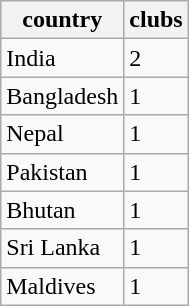<table class="wikitable plainrowheaders sortable">
<tr>
<th scope="col">country</th>
<th scope="col">clubs</th>
</tr>
<tr>
<td> India</td>
<td>2</td>
</tr>
<tr>
<td> Bangladesh</td>
<td>1</td>
</tr>
<tr>
<td> Nepal</td>
<td>1</td>
</tr>
<tr>
<td> Pakistan</td>
<td>1</td>
</tr>
<tr>
<td> Bhutan</td>
<td>1</td>
</tr>
<tr>
<td> Sri Lanka</td>
<td>1</td>
</tr>
<tr>
<td> Maldives</td>
<td>1</td>
</tr>
</table>
